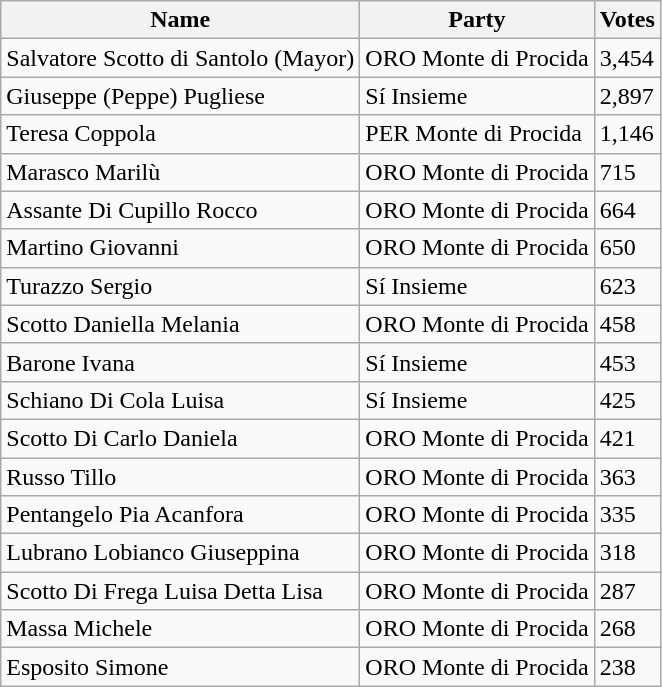<table class="wikitable">
<tr>
<th>Name</th>
<th>Party</th>
<th>Votes</th>
</tr>
<tr>
<td>Salvatore Scotto di Santolo (Mayor)</td>
<td>ORO Monte di Procida</td>
<td>3,454</td>
</tr>
<tr>
<td>Giuseppe (Peppe) Pugliese</td>
<td>Sí Insieme</td>
<td>2,897</td>
</tr>
<tr>
<td>Teresa Coppola</td>
<td>PER Monte di Procida</td>
<td>1,146</td>
</tr>
<tr>
<td>Marasco Marilù</td>
<td>ORO Monte di Procida</td>
<td>715</td>
</tr>
<tr>
<td>Assante Di Cupillo Rocco</td>
<td>ORO Monte di Procida</td>
<td>664</td>
</tr>
<tr>
<td>Martino Giovanni</td>
<td>ORO Monte di Procida</td>
<td>650</td>
</tr>
<tr>
<td>Turazzo Sergio</td>
<td>Sí Insieme</td>
<td>623</td>
</tr>
<tr>
<td>Scotto Daniella Melania</td>
<td>ORO Monte di Procida</td>
<td>458</td>
</tr>
<tr>
<td>Barone Ivana</td>
<td>Sí Insieme</td>
<td>453</td>
</tr>
<tr>
<td>Schiano Di Cola Luisa</td>
<td>Sí Insieme</td>
<td>425</td>
</tr>
<tr>
<td>Scotto Di Carlo Daniela</td>
<td>ORO Monte di Procida</td>
<td>421</td>
</tr>
<tr>
<td>Russo Tillo</td>
<td>ORO Monte di Procida</td>
<td>363</td>
</tr>
<tr>
<td>Pentangelo Pia Acanfora</td>
<td>ORO Monte di Procida</td>
<td>335</td>
</tr>
<tr>
<td>Lubrano Lobianco Giuseppina</td>
<td>ORO Monte di Procida</td>
<td>318</td>
</tr>
<tr>
<td>Scotto Di Frega Luisa Detta Lisa</td>
<td>ORO Monte di Procida</td>
<td>287</td>
</tr>
<tr>
<td>Massa Michele</td>
<td>ORO Monte di Procida</td>
<td>268</td>
</tr>
<tr>
<td>Esposito Simone</td>
<td>ORO Monte di Procida</td>
<td>238</td>
</tr>
</table>
